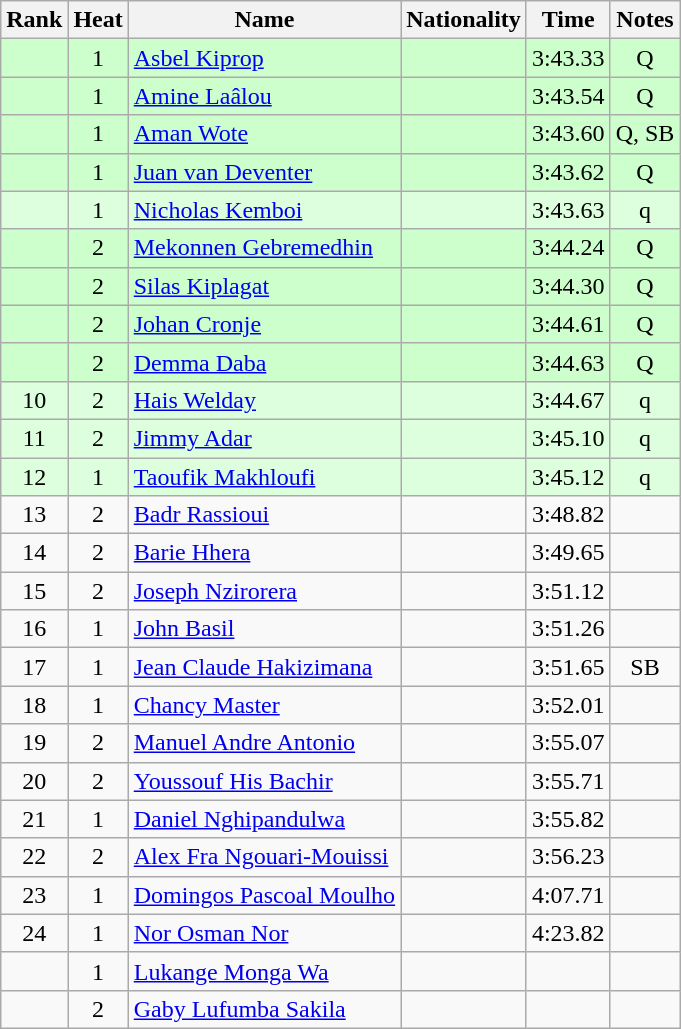<table class="wikitable sortable" style="text-align:center">
<tr>
<th>Rank</th>
<th>Heat</th>
<th>Name</th>
<th>Nationality</th>
<th>Time</th>
<th>Notes</th>
</tr>
<tr bgcolor=ccffcc>
<td></td>
<td>1</td>
<td align=left><a href='#'>Asbel Kiprop</a></td>
<td align=left></td>
<td>3:43.33</td>
<td>Q</td>
</tr>
<tr bgcolor=ccffcc>
<td></td>
<td>1</td>
<td align=left><a href='#'>Amine Laâlou</a></td>
<td align=left></td>
<td>3:43.54</td>
<td>Q</td>
</tr>
<tr bgcolor=ccffcc>
<td></td>
<td>1</td>
<td align=left><a href='#'>Aman Wote</a></td>
<td align=left></td>
<td>3:43.60</td>
<td>Q, SB</td>
</tr>
<tr bgcolor=ccffcc>
<td></td>
<td>1</td>
<td align=left><a href='#'>Juan van Deventer</a></td>
<td align=left></td>
<td>3:43.62</td>
<td>Q</td>
</tr>
<tr bgcolor=ddffdd>
<td></td>
<td>1</td>
<td align=left><a href='#'>Nicholas Kemboi</a></td>
<td align=left></td>
<td>3:43.63</td>
<td>q</td>
</tr>
<tr bgcolor=ccffcc>
<td></td>
<td>2</td>
<td align=left><a href='#'>Mekonnen Gebremedhin</a></td>
<td align=left></td>
<td>3:44.24</td>
<td>Q</td>
</tr>
<tr bgcolor=ccffcc>
<td></td>
<td>2</td>
<td align=left><a href='#'>Silas Kiplagat</a></td>
<td align=left></td>
<td>3:44.30</td>
<td>Q</td>
</tr>
<tr bgcolor=ccffcc>
<td></td>
<td>2</td>
<td align=left><a href='#'>Johan Cronje</a></td>
<td align=left></td>
<td>3:44.61</td>
<td>Q</td>
</tr>
<tr bgcolor=ccffcc>
<td></td>
<td>2</td>
<td align=left><a href='#'>Demma Daba</a></td>
<td align=left></td>
<td>3:44.63</td>
<td>Q</td>
</tr>
<tr bgcolor=ddffdd>
<td>10</td>
<td>2</td>
<td align=left><a href='#'>Hais Welday</a></td>
<td align=left></td>
<td>3:44.67</td>
<td>q</td>
</tr>
<tr bgcolor=ddffdd>
<td>11</td>
<td>2</td>
<td align=left><a href='#'>Jimmy Adar</a></td>
<td align=left></td>
<td>3:45.10</td>
<td>q</td>
</tr>
<tr bgcolor=ddffdd>
<td>12</td>
<td>1</td>
<td align=left><a href='#'>Taoufik Makhloufi</a></td>
<td align=left></td>
<td>3:45.12</td>
<td>q</td>
</tr>
<tr>
<td>13</td>
<td>2</td>
<td align=left><a href='#'>Badr Rassioui</a></td>
<td align=left></td>
<td>3:48.82</td>
<td></td>
</tr>
<tr>
<td>14</td>
<td>2</td>
<td align=left><a href='#'>Barie Hhera</a></td>
<td align=left></td>
<td>3:49.65</td>
<td></td>
</tr>
<tr>
<td>15</td>
<td>2</td>
<td align=left><a href='#'>Joseph Nzirorera</a></td>
<td align=left></td>
<td>3:51.12</td>
<td></td>
</tr>
<tr>
<td>16</td>
<td>1</td>
<td align=left><a href='#'>John Basil</a></td>
<td align=left></td>
<td>3:51.26</td>
<td></td>
</tr>
<tr>
<td>17</td>
<td>1</td>
<td align=left><a href='#'>Jean Claude Hakizimana</a></td>
<td align=left></td>
<td>3:51.65</td>
<td>SB</td>
</tr>
<tr>
<td>18</td>
<td>1</td>
<td align=left><a href='#'>Chancy Master</a></td>
<td align=left></td>
<td>3:52.01</td>
<td></td>
</tr>
<tr>
<td>19</td>
<td>2</td>
<td align=left><a href='#'>Manuel Andre Antonio</a></td>
<td align=left></td>
<td>3:55.07</td>
<td></td>
</tr>
<tr>
<td>20</td>
<td>2</td>
<td align=left><a href='#'>Youssouf His Bachir</a></td>
<td align=left></td>
<td>3:55.71</td>
<td></td>
</tr>
<tr>
<td>21</td>
<td>1</td>
<td align=left><a href='#'>Daniel Nghipandulwa</a></td>
<td align=left></td>
<td>3:55.82</td>
<td></td>
</tr>
<tr>
<td>22</td>
<td>2</td>
<td align=left><a href='#'>Alex Fra Ngouari-Mouissi</a></td>
<td align=left></td>
<td>3:56.23</td>
<td></td>
</tr>
<tr>
<td>23</td>
<td>1</td>
<td align=left><a href='#'>Domingos Pascoal Moulho</a></td>
<td align=left></td>
<td>4:07.71</td>
<td></td>
</tr>
<tr>
<td>24</td>
<td>1</td>
<td align=left><a href='#'>Nor Osman Nor</a></td>
<td align=left></td>
<td>4:23.82</td>
<td></td>
</tr>
<tr>
<td></td>
<td>1</td>
<td align=left><a href='#'>Lukange Monga Wa</a></td>
<td align=left></td>
<td></td>
<td></td>
</tr>
<tr>
<td></td>
<td>2</td>
<td align=left><a href='#'>Gaby Lufumba Sakila</a></td>
<td align=left></td>
<td></td>
<td></td>
</tr>
</table>
